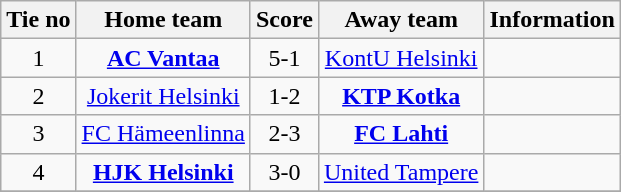<table class="wikitable" style="text-align:center">
<tr>
<th style= width="40px">Tie no</th>
<th style= width="150px">Home team</th>
<th style= width="60px">Score</th>
<th style= width="150px">Away team</th>
<th style= width="30px">Information</th>
</tr>
<tr>
<td>1</td>
<td><strong><a href='#'>AC Vantaa</a></strong></td>
<td>5-1</td>
<td><a href='#'>KontU Helsinki</a></td>
<td></td>
</tr>
<tr>
<td>2</td>
<td><a href='#'>Jokerit Helsinki</a></td>
<td>1-2</td>
<td><strong><a href='#'>KTP Kotka</a></strong></td>
<td></td>
</tr>
<tr>
<td>3</td>
<td><a href='#'>FC Hämeenlinna</a></td>
<td>2-3</td>
<td><strong><a href='#'>FC Lahti</a></strong></td>
<td></td>
</tr>
<tr>
<td>4</td>
<td><strong><a href='#'>HJK Helsinki</a></strong></td>
<td>3-0</td>
<td><a href='#'>United Tampere</a></td>
<td></td>
</tr>
<tr>
</tr>
</table>
